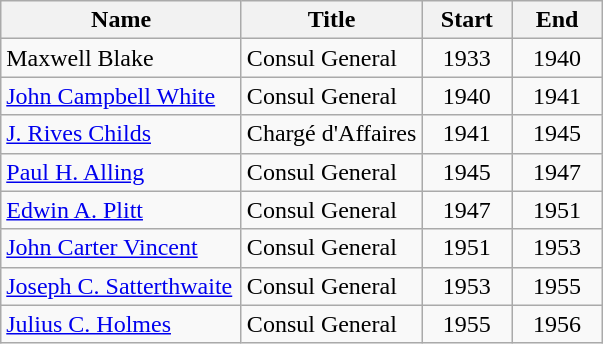<table class=wikitable>
<tr>
<th align=center valign=bottom width="40%">Name</th>
<th valign=bottom width="30%">Title</th>
<th valign=bottom width="15%">Start</th>
<th valign=bottom width="15%">End</th>
</tr>
<tr>
<td>Maxwell Blake</td>
<td>Consul General</td>
<td align=center>1933</td>
<td align=center>1940</td>
</tr>
<tr>
<td><a href='#'>John Campbell White</a></td>
<td>Consul General</td>
<td align=center>1940</td>
<td align=center>1941</td>
</tr>
<tr>
<td><a href='#'>J. Rives Childs</a></td>
<td>Chargé d'Affaires</td>
<td align=center>1941</td>
<td align=center>1945</td>
</tr>
<tr>
<td><a href='#'>Paul H. Alling</a></td>
<td>Consul General</td>
<td align=center>1945</td>
<td align=center>1947</td>
</tr>
<tr>
<td><a href='#'>Edwin A. Plitt</a></td>
<td>Consul General</td>
<td align=center>1947</td>
<td align=center>1951</td>
</tr>
<tr>
<td><a href='#'>John Carter Vincent</a></td>
<td>Consul General</td>
<td align=center>1951</td>
<td align=center>1953</td>
</tr>
<tr>
<td><a href='#'>Joseph C. Satterthwaite</a></td>
<td>Consul General</td>
<td align=center>1953</td>
<td align=center>1955</td>
</tr>
<tr>
<td><a href='#'>Julius C. Holmes</a></td>
<td>Consul General</td>
<td align=center>1955</td>
<td align=center>1956</td>
</tr>
</table>
